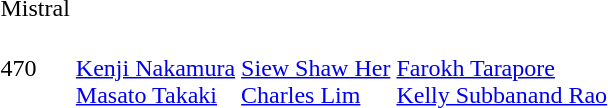<table>
<tr>
<td>Mistral<br></td>
<td></td>
<td></td>
<td></td>
</tr>
<tr>
<td>470<br></td>
<td><br><a href='#'>Kenji Nakamura</a><br><a href='#'>Masato Takaki</a></td>
<td><br><a href='#'>Siew Shaw Her</a><br><a href='#'>Charles Lim</a></td>
<td><br><a href='#'>Farokh Tarapore</a><br><a href='#'>Kelly Subbanand Rao</a></td>
</tr>
</table>
